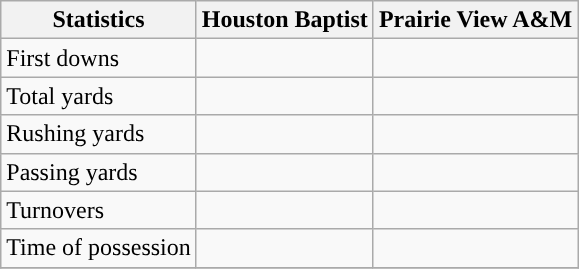<table class="wikitable">
<tr>
<th>Statistics</th>
<th>Houston Baptist</th>
<th>Prairie View A&M</th>
</tr>
<tr>
<td>First downs</td>
<td> </td>
<td> </td>
</tr>
<tr>
<td>Total yards</td>
<td> </td>
<td> </td>
</tr>
<tr>
<td>Rushing yards</td>
<td> </td>
<td> </td>
</tr>
<tr>
<td>Passing yards</td>
<td> </td>
<td> </td>
</tr>
<tr>
<td>Turnovers</td>
<td> </td>
<td> </td>
</tr>
<tr>
<td>Time of possession</td>
<td> </td>
<td> </td>
</tr>
<tr>
</tr>
</table>
